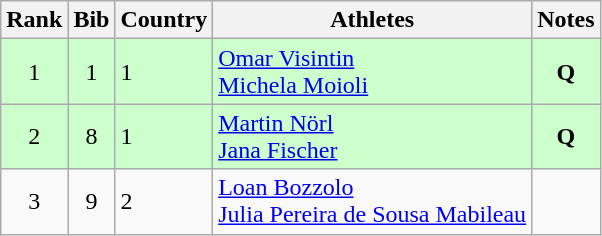<table class="wikitable" style="text-align:center;">
<tr>
<th>Rank</th>
<th>Bib</th>
<th>Country</th>
<th>Athletes</th>
<th>Notes</th>
</tr>
<tr bgcolor="#ccffcc">
<td>1</td>
<td>1</td>
<td align=left> 1</td>
<td align=left><a href='#'>Omar Visintin</a><br><a href='#'>Michela Moioli</a></td>
<td><strong>Q</strong></td>
</tr>
<tr bgcolor="#ccffcc">
<td>2</td>
<td>8</td>
<td align=left> 1</td>
<td align=left><a href='#'>Martin Nörl</a><br><a href='#'>Jana Fischer</a></td>
<td><strong>Q</strong></td>
</tr>
<tr>
<td>3</td>
<td>9</td>
<td align=left> 2</td>
<td align=left><a href='#'>Loan Bozzolo</a><br><a href='#'>Julia Pereira de Sousa Mabileau</a></td>
<td></td>
</tr>
</table>
